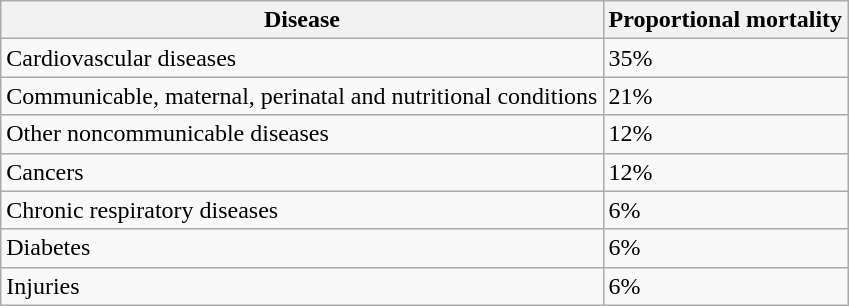<table class="wikitable">
<tr>
<th>Disease</th>
<th>Proportional mortality</th>
</tr>
<tr>
<td>Cardiovascular diseases</td>
<td>35%</td>
</tr>
<tr>
<td>Communicable, maternal, perinatal and nutritional conditions</td>
<td>21%</td>
</tr>
<tr>
<td>Other noncommunicable diseases</td>
<td>12%</td>
</tr>
<tr>
<td>Cancers</td>
<td>12%</td>
</tr>
<tr>
<td>Chronic respiratory diseases</td>
<td>6%</td>
</tr>
<tr>
<td>Diabetes</td>
<td>6%</td>
</tr>
<tr>
<td>Injuries</td>
<td>6%</td>
</tr>
</table>
